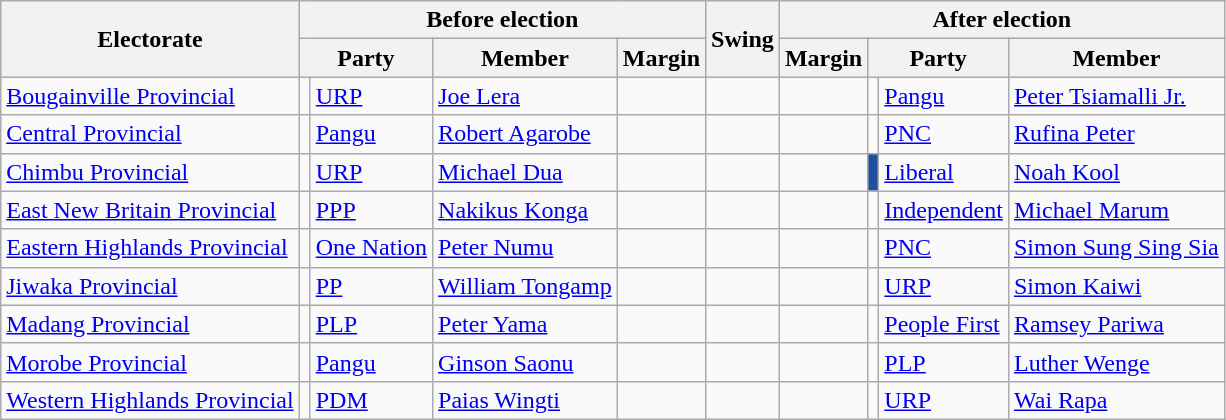<table class="wikitable">
<tr>
<th rowspan="2">Electorate</th>
<th colspan="4">Before election</th>
<th rowspan="2">Swing</th>
<th colspan="4">After election</th>
</tr>
<tr>
<th colspan="2">Party</th>
<th>Member</th>
<th>Margin</th>
<th>Margin</th>
<th colspan="2">Party</th>
<th>Member</th>
</tr>
<tr>
<td><a href='#'>Bougainville Provincial</a></td>
<td></td>
<td><a href='#'>URP</a></td>
<td><a href='#'>Joe Lera</a></td>
<td></td>
<td></td>
<td></td>
<td></td>
<td><a href='#'>Pangu</a></td>
<td><a href='#'>Peter Tsiamalli Jr.</a></td>
</tr>
<tr>
<td><a href='#'>Central Provincial</a></td>
<td></td>
<td><a href='#'>Pangu</a></td>
<td><a href='#'>Robert Agarobe</a></td>
<td></td>
<td></td>
<td></td>
<td></td>
<td><a href='#'>PNC</a></td>
<td><a href='#'>Rufina Peter</a></td>
</tr>
<tr>
<td><a href='#'>Chimbu Provincial</a></td>
<td></td>
<td><a href='#'>URP</a></td>
<td><a href='#'>Michael Dua</a></td>
<td></td>
<td></td>
<td></td>
<td style="background:#1F509F"></td>
<td><a href='#'>Liberal</a></td>
<td><a href='#'>Noah Kool</a></td>
</tr>
<tr>
<td><a href='#'>East New Britain Provincial</a></td>
<td></td>
<td><a href='#'>PPP</a></td>
<td><a href='#'>Nakikus Konga</a></td>
<td></td>
<td></td>
<td></td>
<td></td>
<td><a href='#'>Independent</a></td>
<td><a href='#'>Michael Marum</a></td>
</tr>
<tr>
<td><a href='#'>Eastern Highlands Provincial</a></td>
<td></td>
<td><a href='#'>One Nation</a></td>
<td><a href='#'>Peter Numu</a></td>
<td></td>
<td></td>
<td></td>
<td></td>
<td><a href='#'>PNC</a></td>
<td><a href='#'>Simon Sung Sing Sia</a></td>
</tr>
<tr>
<td><a href='#'>Jiwaka Provincial</a></td>
<td></td>
<td><a href='#'>PP</a></td>
<td><a href='#'>William Tongamp</a></td>
<td></td>
<td></td>
<td></td>
<td></td>
<td><a href='#'>URP</a></td>
<td><a href='#'>Simon Kaiwi</a></td>
</tr>
<tr>
<td><a href='#'>Madang Provincial</a></td>
<td></td>
<td><a href='#'>PLP</a></td>
<td><a href='#'>Peter Yama</a></td>
<td></td>
<td></td>
<td></td>
<td></td>
<td><a href='#'>People First</a></td>
<td><a href='#'>Ramsey Pariwa</a></td>
</tr>
<tr>
<td><a href='#'>Morobe Provincial</a></td>
<td></td>
<td><a href='#'>Pangu</a></td>
<td><a href='#'>Ginson Saonu</a></td>
<td></td>
<td></td>
<td></td>
<td></td>
<td><a href='#'>PLP</a></td>
<td><a href='#'>Luther Wenge</a></td>
</tr>
<tr>
<td><a href='#'>Western Highlands Provincial</a></td>
<td></td>
<td><a href='#'>PDM</a></td>
<td><a href='#'>Paias Wingti</a></td>
<td></td>
<td></td>
<td></td>
<td></td>
<td><a href='#'>URP</a></td>
<td><a href='#'>Wai Rapa</a></td>
</tr>
</table>
